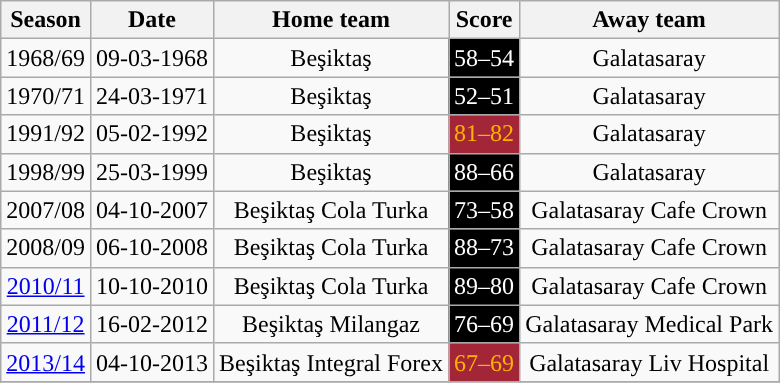<table class="wikitable" style="text-align: center;">
<tr>
<th>Season</th>
<th>Date</th>
<th>Home team</th>
<th>Score</th>
<th>Away team</th>
</tr>
<tr>
<td>1968/69</td>
<td>09-03-1968</td>
<td>Beşiktaş</td>
<td style="background:black; color:white;">58–54</td>
<td>Galatasaray</td>
</tr>
<tr>
<td>1970/71</td>
<td>24-03-1971</td>
<td>Beşiktaş</td>
<td style="background:black; color:white;">52–51</td>
<td>Galatasaray</td>
</tr>
<tr>
<td>1991/92</td>
<td>05-02-1992</td>
<td>Beşiktaş</td>
<td style="background:#A32638; color:#FFB300;">81–82</td>
<td>Galatasaray</td>
</tr>
<tr>
<td>1998/99</td>
<td>25-03-1999</td>
<td>Beşiktaş</td>
<td style="background:black; color:white;">88–66</td>
<td>Galatasaray</td>
</tr>
<tr>
<td>2007/08</td>
<td>04-10-2007</td>
<td>Beşiktaş Cola Turka</td>
<td style="background:black; color:white;">73–58</td>
<td>Galatasaray Cafe Crown</td>
</tr>
<tr>
<td>2008/09</td>
<td>06-10-2008</td>
<td>Beşiktaş Cola Turka</td>
<td style="background:black; color:white;">88–73</td>
<td>Galatasaray Cafe Crown</td>
</tr>
<tr>
<td><a href='#'>2010/11</a></td>
<td>10-10-2010</td>
<td>Beşiktaş Cola Turka</td>
<td style="background:black; color:white;">89–80</td>
<td>Galatasaray Cafe Crown</td>
</tr>
<tr>
<td><a href='#'>2011/12</a></td>
<td>16-02-2012</td>
<td>Beşiktaş Milangaz</td>
<td style="background:black; color:white;">76–69</td>
<td>Galatasaray Medical Park</td>
</tr>
<tr>
<td><a href='#'>2013/14</a></td>
<td>04-10-2013</td>
<td>Beşiktaş Integral Forex</td>
<td style="background:#A32638; color:#FFB300;">67–69</td>
<td>Galatasaray Liv Hospital</td>
</tr>
<tr>
</tr>
</table>
